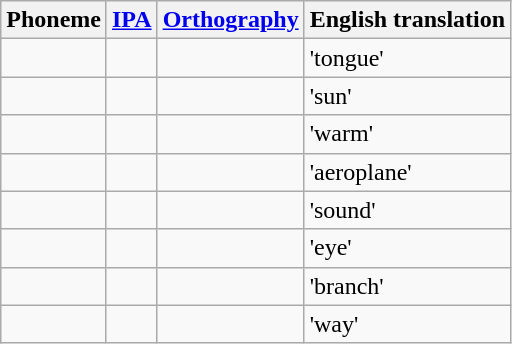<table class="wikitable">
<tr>
<th style="text-align: center;">Phoneme</th>
<th style="text-align: center;"><a href='#'>IPA</a></th>
<th style="text-align: center;"><a href='#'>Orthography</a></th>
<th>English translation</th>
</tr>
<tr>
<td></td>
<td></td>
<td></td>
<td>'tongue'</td>
</tr>
<tr>
<td></td>
<td></td>
<td></td>
<td>'sun'</td>
</tr>
<tr>
<td></td>
<td></td>
<td></td>
<td>'warm'</td>
</tr>
<tr>
<td></td>
<td></td>
<td></td>
<td>'aeroplane'</td>
</tr>
<tr>
<td></td>
<td></td>
<td></td>
<td>'sound'</td>
</tr>
<tr>
<td></td>
<td></td>
<td></td>
<td>'eye'</td>
</tr>
<tr>
<td></td>
<td></td>
<td></td>
<td>'branch'</td>
</tr>
<tr>
<td></td>
<td></td>
<td></td>
<td>'way'</td>
</tr>
</table>
